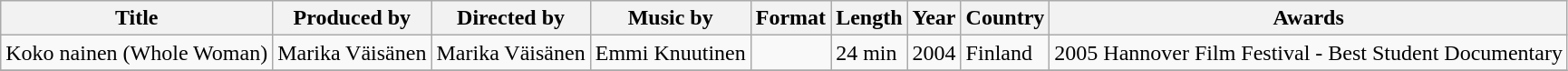<table class="wikitable">
<tr>
<th>Title</th>
<th>Produced by</th>
<th>Directed by</th>
<th>Music by</th>
<th>Format</th>
<th>Length</th>
<th>Year</th>
<th>Country</th>
<th>Awards</th>
</tr>
<tr>
<td>Koko nainen (Whole Woman)</td>
<td>Marika Väisänen</td>
<td>Marika Väisänen</td>
<td>Emmi Knuutinen</td>
<td></td>
<td>24 min</td>
<td>2004</td>
<td>Finland</td>
<td>2005 Hannover Film Festival - Best Student Documentary</td>
</tr>
<tr>
</tr>
</table>
